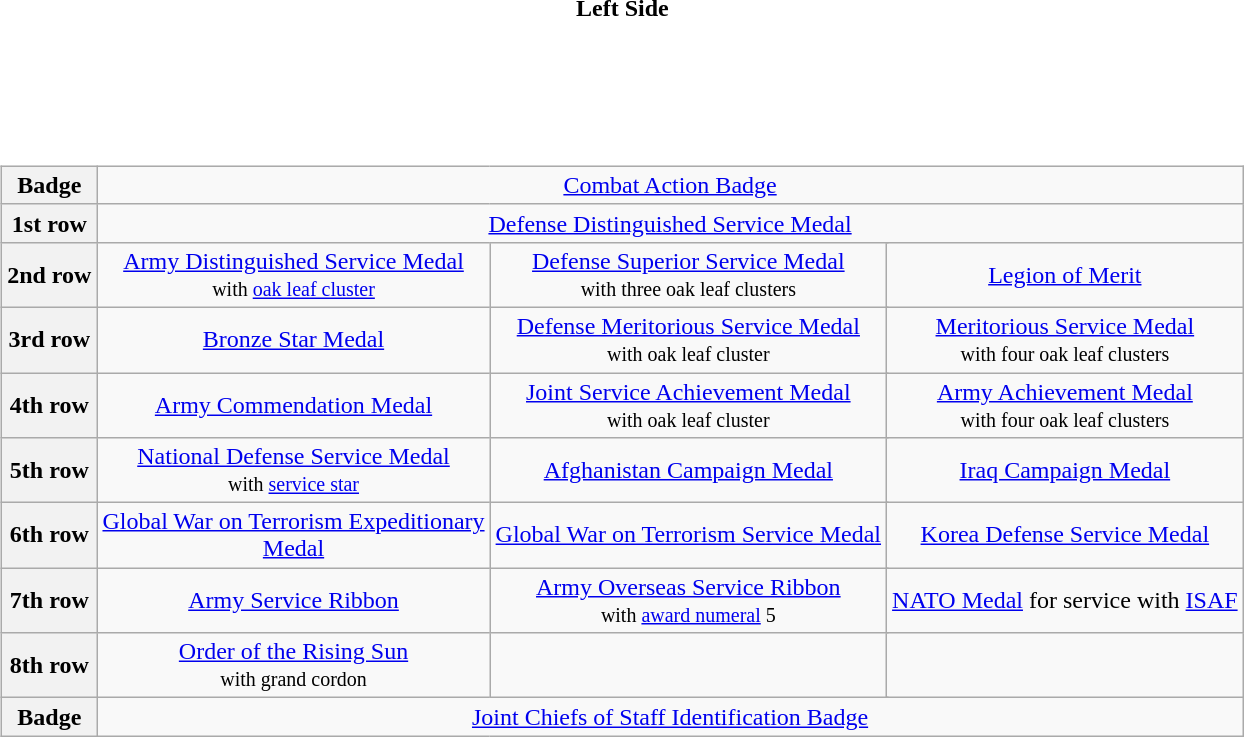<table class="toccolours collapsible collapsed" style="width:80%; background:transparent;">
<tr>
<th colspan=>Left Side</th>
</tr>
<tr>
<td colspan="2"><br><table style="margin:1em auto; text-align:center;">
<tr>
<td colspan="3"></td>
</tr>
<tr>
<td colspan="3"></td>
</tr>
<tr>
<td></td>
<td><span></span><span></span><span></span></td>
<td></td>
</tr>
<tr>
<td></td>
<td></td>
<td><span></span><span></span><span></span><span></span></td>
</tr>
<tr>
<td></td>
<td></td>
<td><span></span><span></span><span></span><span></span></td>
</tr>
<tr>
<td></td>
<td></td>
<td></td>
</tr>
<tr>
<td></td>
<td></td>
<td></td>
</tr>
<tr>
<td></td>
<td><span></span></td>
<td></td>
</tr>
<tr>
<td></td>
<td></td>
<td></td>
</tr>
<tr>
<td></td>
<td></td>
<td></td>
</tr>
</table>
<table class="wikitable" style="margin:1em auto; text-align:center;">
<tr>
<th>Badge</th>
<td colspan="5"><a href='#'>Combat Action Badge</a></td>
</tr>
<tr>
<th>1st row</th>
<td colspan="5"><a href='#'>Defense Distinguished Service Medal</a></td>
</tr>
<tr>
<th>2nd row</th>
<td colspan="2"><a href='#'>Army Distinguished Service Medal</a><br><small>with <a href='#'>oak leaf cluster</a></small></td>
<td colspan="2"><a href='#'>Defense Superior Service Medal</a><br><small>with three oak leaf clusters</small></td>
<td colspan="2"><a href='#'>Legion of Merit</a></td>
</tr>
<tr>
<th>3rd row</th>
<td colspan="2"><a href='#'>Bronze Star Medal</a></td>
<td colspan="2"><a href='#'>Defense Meritorious Service Medal</a><br><small>with oak leaf cluster</small></td>
<td colspan="2"><a href='#'>Meritorious Service Medal</a><br><small>with four oak leaf clusters</small></td>
</tr>
<tr>
<th>4th row</th>
<td colspan="2"><a href='#'>Army Commendation Medal</a></td>
<td colspan="2"><a href='#'>Joint Service Achievement Medal</a><br><small>with oak leaf cluster</small></td>
<td colspan="2"><a href='#'>Army Achievement Medal</a><br><small>with four oak leaf clusters</small></td>
</tr>
<tr>
<th>5th row</th>
<td colspan="2"><a href='#'>National Defense Service Medal</a><br><small>with <a href='#'>service star</a></small></td>
<td colspan="2"><a href='#'>Afghanistan Campaign Medal</a></td>
<td colspan="2"><a href='#'>Iraq Campaign Medal</a></td>
</tr>
<tr>
<th>6th row</th>
<td colspan="2"><a href='#'>Global War on Terrorism Expeditionary<br>Medal</a></td>
<td colspan="2"><a href='#'>Global War on Terrorism Service Medal</a></td>
<td colspan="2"><a href='#'>Korea Defense Service Medal</a></td>
</tr>
<tr>
<th>7th row</th>
<td colspan="2"><a href='#'>Army Service Ribbon</a></td>
<td colspan="2"><a href='#'>Army Overseas Service Ribbon</a><br><small>with <a href='#'>award numeral</a> 5</small></td>
<td colspan="2"><a href='#'>NATO Medal</a> for service with <a href='#'>ISAF</a></td>
</tr>
<tr>
<th>8th row</th>
<td colspan="2"><a href='#'>Order of the Rising Sun</a><br><small>with grand cordon</small></td>
<td colspan="2"></td>
<td colspan="2"></td>
</tr>
<tr>
<th>Badge</th>
<td colspan="5"><a href='#'>Joint Chiefs of Staff Identification Badge</a></td>
</tr>
</table>
</td>
</tr>
</table>
